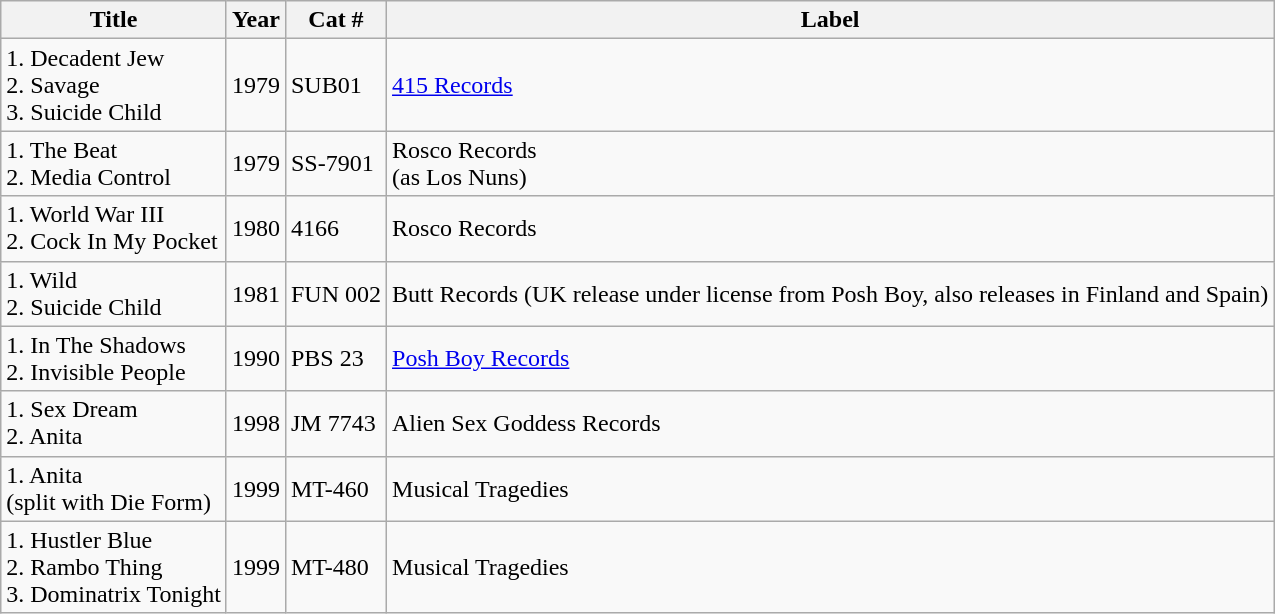<table class="wikitable">
<tr>
<th>Title</th>
<th>Year</th>
<th>Cat #</th>
<th>Label</th>
</tr>
<tr>
<td>1. Decadent Jew<br>2. Savage<br>3. Suicide Child</td>
<td>1979</td>
<td>SUB01</td>
<td><a href='#'>415 Records</a></td>
</tr>
<tr>
<td>1. The Beat<br>2. Media Control</td>
<td>1979</td>
<td>SS-7901</td>
<td>Rosco Records <br>(as Los Nuns)</td>
</tr>
<tr>
<td>1. World War III<br>2. Cock In My Pocket</td>
<td>1980</td>
<td>4166</td>
<td>Rosco Records</td>
</tr>
<tr>
<td>1. Wild<br>2. Suicide Child</td>
<td>1981</td>
<td>FUN 002</td>
<td>Butt Records (UK release under license from Posh Boy, also releases in Finland and Spain)</td>
</tr>
<tr>
<td>1. In The Shadows<br>2. Invisible People</td>
<td>1990</td>
<td>PBS 23</td>
<td><a href='#'>Posh Boy Records</a></td>
</tr>
<tr>
<td>1. Sex Dream<br>2. Anita</td>
<td>1998</td>
<td>JM 7743</td>
<td>Alien Sex Goddess Records</td>
</tr>
<tr>
<td>1. Anita<br>(split with Die Form)</td>
<td>1999</td>
<td>MT-460</td>
<td>Musical Tragedies</td>
</tr>
<tr>
<td>1. Hustler Blue<br>2. Rambo Thing<br>3. Dominatrix Tonight</td>
<td>1999</td>
<td>MT-480</td>
<td>Musical Tragedies</td>
</tr>
</table>
